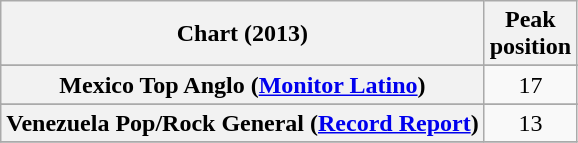<table class="wikitable plainrowheaders sortable" style="text-align:center">
<tr>
<th scope="col">Chart (2013)</th>
<th scope="col">Peak<br>position</th>
</tr>
<tr>
</tr>
<tr>
</tr>
<tr>
</tr>
<tr>
<th scope="row">Mexico Top Anglo (<a href='#'>Monitor Latino</a>)</th>
<td style="text-align:center">17</td>
</tr>
<tr>
</tr>
<tr>
</tr>
<tr>
<th scope="row">Venezuela Pop/Rock General (<a href='#'>Record Report</a>)</th>
<td align="center">13</td>
</tr>
<tr>
</tr>
</table>
